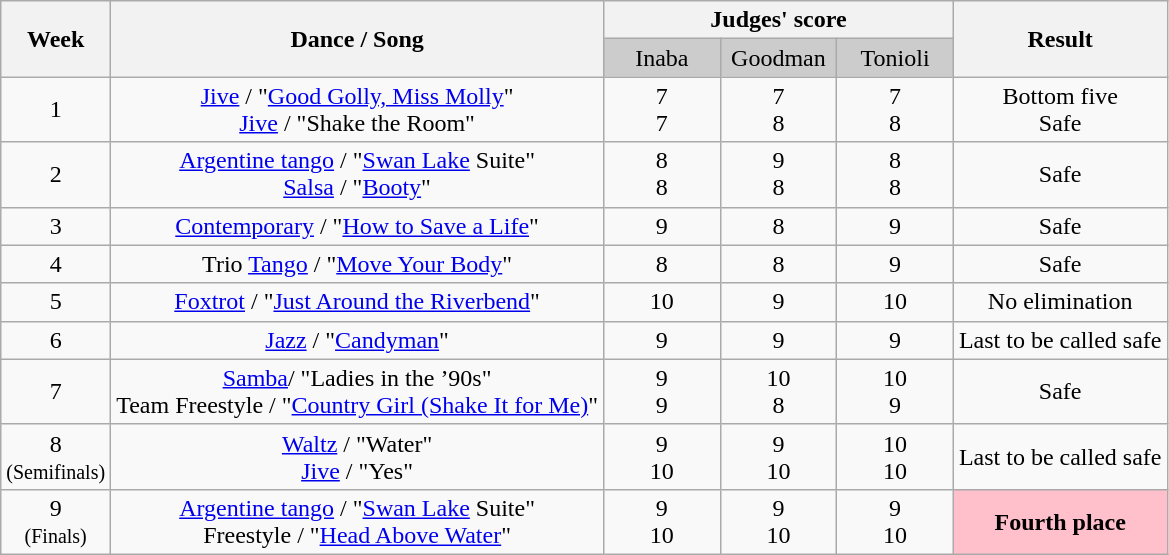<table class="wikitable" style="text-align:center;">
<tr style="text-align:center;">
<th rowspan="2" bgcolor="#CCCCCC" align="Center">Week</th>
<th rowspan="2" bgcolor="#CCCCCC" align="Center">Dance / Song</th>
<th colspan="3" bgcolor="#CCCCCC" align="Center">Judges' score</th>
<th rowspan="2" bgcolor="#CCCCCC" align="Center">Result</th>
</tr>
<tr>
<td bgcolor="#CCCCCC" width="10%" align="center">Inaba</td>
<td bgcolor="#CCCCCC" width="10%" align="center">Goodman</td>
<td bgcolor="#CCCCCC" width="10%" align="center">Tonioli</td>
</tr>
<tr>
<td>1</td>
<td><a href='#'>Jive</a> / "<a href='#'>Good Golly, Miss Molly</a>"<br><a href='#'>Jive</a> / "Shake the Room"</td>
<td>7<br>7</td>
<td>7<br>8</td>
<td>7<br>8</td>
<td>Bottom five<br>Safe</td>
</tr>
<tr>
<td>2</td>
<td><a href='#'>Argentine tango</a> / "<a href='#'>Swan Lake</a> Suite"<br><a href='#'>Salsa</a> / "<a href='#'>Booty</a>"</td>
<td>8<br>8</td>
<td>9<br>8</td>
<td>8<br>8</td>
<td>Safe</td>
</tr>
<tr>
<td>3</td>
<td><a href='#'>Contemporary</a> / "<a href='#'>How to Save a Life</a>"</td>
<td>9</td>
<td>8</td>
<td>9</td>
<td>Safe</td>
</tr>
<tr>
<td>4</td>
<td>Trio <a href='#'>Tango</a> / "<a href='#'>Move Your Body</a>"</td>
<td>8</td>
<td>8</td>
<td>9</td>
<td>Safe</td>
</tr>
<tr>
<td>5</td>
<td><a href='#'>Foxtrot</a> / "<a href='#'>Just Around the Riverbend</a>"</td>
<td>10</td>
<td>9</td>
<td>10</td>
<td>No elimination</td>
</tr>
<tr>
<td>6</td>
<td><a href='#'>Jazz</a> / "<a href='#'>Candyman</a>"</td>
<td>9</td>
<td>9</td>
<td>9</td>
<td>Last to be called safe</td>
</tr>
<tr>
<td>7</td>
<td><a href='#'>Samba</a>/ "Ladies in the ’90s"<br>Team Freestyle / "<a href='#'>Country Girl (Shake It for Me)</a>"</td>
<td>9<br>9</td>
<td>10<br>8</td>
<td>10<br>9</td>
<td>Safe</td>
</tr>
<tr>
<td>8<br><small>(Semifinals)</small></td>
<td><a href='#'>Waltz</a> / "Water"<br><a href='#'>Jive</a> / "Yes"</td>
<td>9<br>10</td>
<td>9<br>10</td>
<td>10<br>10</td>
<td>Last to be called safe</td>
</tr>
<tr>
<td>9<br><small>(Finals)</small></td>
<td><a href='#'>Argentine tango</a> / "<a href='#'>Swan Lake</a> Suite"<br>Freestyle / "<a href='#'>Head Above Water</a>"</td>
<td>9<br>10</td>
<td>9<br>10</td>
<td>9<br>10</td>
<th style="background:pink;">Fourth place</th>
</tr>
</table>
